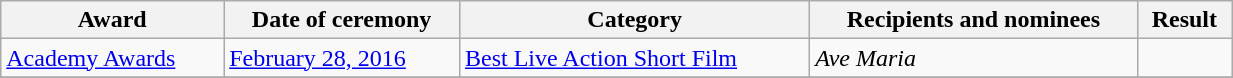<table class="wikitable sortable" width="65%">
<tr>
<th>Award</th>
<th>Date of ceremony</th>
<th>Category</th>
<th>Recipients and nominees</th>
<th>Result</th>
</tr>
<tr>
<td><a href='#'>Academy Awards</a></td>
<td><a href='#'>February 28, 2016</a></td>
<td><a href='#'>Best Live Action Short Film</a></td>
<td><em>Ave Maria</em></td>
<td></td>
</tr>
<tr>
</tr>
</table>
